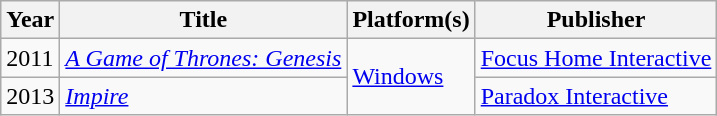<table class="wikitable sortable">
<tr>
<th>Year</th>
<th>Title</th>
<th>Platform(s)</th>
<th>Publisher</th>
</tr>
<tr>
<td>2011</td>
<td><em><a href='#'>A Game of Thrones: Genesis</a></em></td>
<td rowspan="2"><a href='#'>Windows</a></td>
<td><a href='#'>Focus Home Interactive</a></td>
</tr>
<tr>
<td>2013</td>
<td><em><a href='#'>Impire</a></em></td>
<td><a href='#'>Paradox Interactive</a></td>
</tr>
</table>
